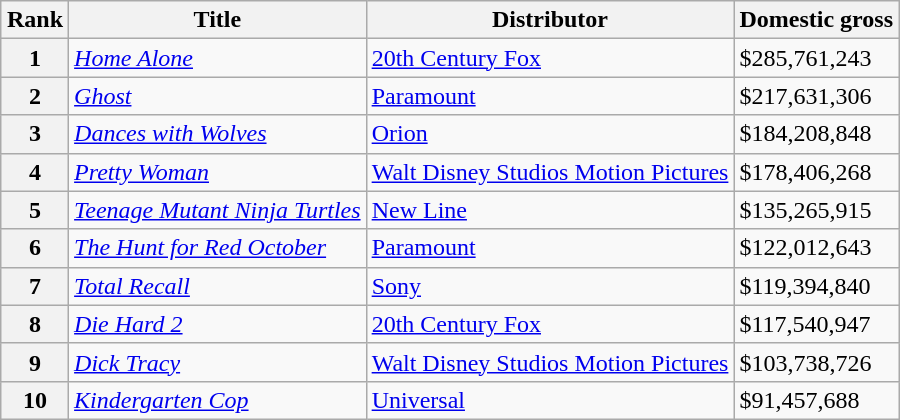<table class="wikitable sortable" style="margin:auto; margin:auto;">
<tr>
<th>Rank</th>
<th>Title</th>
<th>Distributor</th>
<th>Domestic gross</th>
</tr>
<tr>
<th style="text-align:center;">1</th>
<td><em><a href='#'>Home Alone</a></em></td>
<td><a href='#'>20th Century Fox</a></td>
<td>$285,761,243</td>
</tr>
<tr>
<th style="text-align:center;">2</th>
<td><em><a href='#'>Ghost</a></em></td>
<td><a href='#'>Paramount</a></td>
<td>$217,631,306</td>
</tr>
<tr>
<th style="text-align:center;">3</th>
<td><em><a href='#'>Dances with Wolves</a></em></td>
<td><a href='#'>Orion</a></td>
<td>$184,208,848</td>
</tr>
<tr>
<th style="text-align:center;">4</th>
<td><em><a href='#'>Pretty Woman</a></em></td>
<td><a href='#'>Walt Disney Studios Motion Pictures</a></td>
<td>$178,406,268</td>
</tr>
<tr>
<th style="text-align:center;">5</th>
<td><em><a href='#'>Teenage Mutant Ninja Turtles</a></em></td>
<td><a href='#'>New Line</a></td>
<td>$135,265,915</td>
</tr>
<tr>
<th style="text-align:center;">6</th>
<td><em><a href='#'>The Hunt for Red October</a></em></td>
<td><a href='#'>Paramount</a></td>
<td>$122,012,643</td>
</tr>
<tr>
<th style="text-align:center;">7</th>
<td><em><a href='#'>Total Recall</a></em></td>
<td><a href='#'>Sony</a></td>
<td>$119,394,840</td>
</tr>
<tr>
<th style="text-align:center;">8</th>
<td><em><a href='#'>Die Hard 2</a></em></td>
<td><a href='#'>20th Century Fox</a></td>
<td>$117,540,947</td>
</tr>
<tr>
<th style="text-align:center;">9</th>
<td><em><a href='#'>Dick Tracy</a></em></td>
<td><a href='#'>Walt Disney Studios Motion Pictures</a></td>
<td>$103,738,726</td>
</tr>
<tr>
<th style="text-align:center;">10</th>
<td><em><a href='#'>Kindergarten Cop</a></em></td>
<td><a href='#'>Universal</a></td>
<td>$91,457,688</td>
</tr>
</table>
